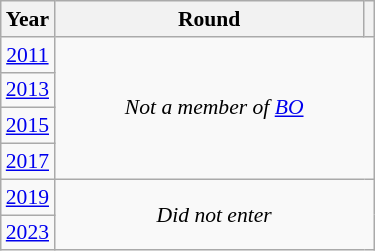<table class="wikitable" style="text-align: center; font-size:90%">
<tr>
<th>Year</th>
<th style="width:200px">Round</th>
<th></th>
</tr>
<tr>
<td><a href='#'>2011</a></td>
<td colspan="2" rowspan="4"><em>Not a member of <a href='#'>BO</a></em></td>
</tr>
<tr>
<td><a href='#'>2013</a></td>
</tr>
<tr>
<td><a href='#'>2015</a></td>
</tr>
<tr>
<td><a href='#'>2017</a></td>
</tr>
<tr>
<td><a href='#'>2019</a></td>
<td colspan="2" rowspan="2"><em>Did not enter</em></td>
</tr>
<tr>
<td><a href='#'>2023</a></td>
</tr>
</table>
